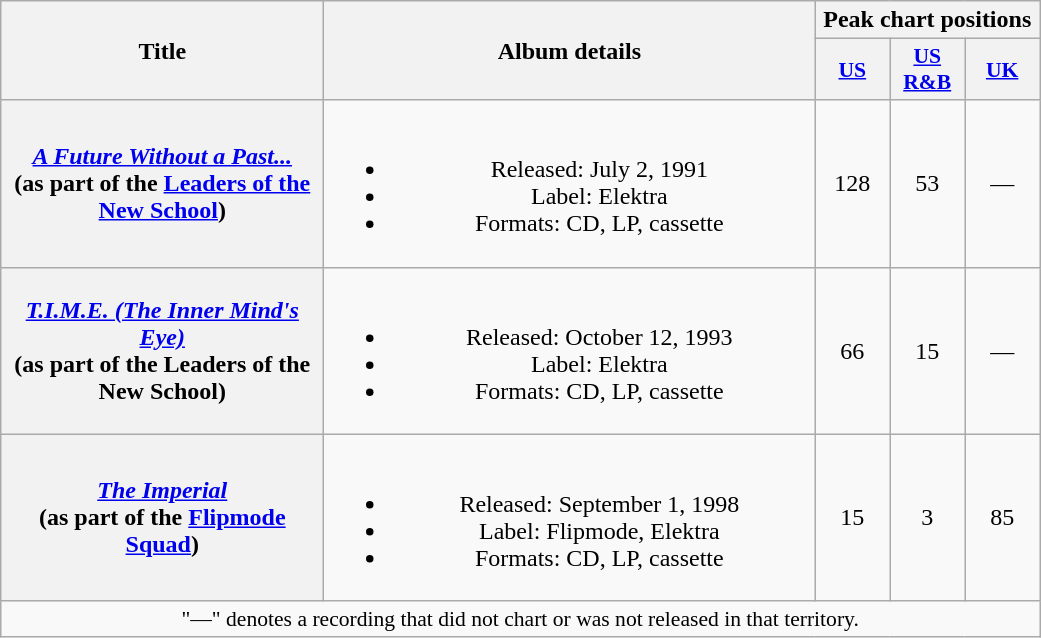<table class="wikitable plainrowheaders" style="text-align:center;">
<tr>
<th scope="col" rowspan="2" style="width:13em;">Title</th>
<th scope="col" rowspan="2" style="width:20em;">Album details</th>
<th scope="col" colspan="3">Peak chart positions</th>
</tr>
<tr>
<th scope="col" style="width:3em;font-size:90%;"><a href='#'>US</a><br></th>
<th scope="col" style="width:3em;font-size:90%;"><a href='#'>US<br>R&B</a><br></th>
<th scope="col" style="width:3em;font-size:90%;"><a href='#'>UK</a><br></th>
</tr>
<tr>
<th scope="row"><em><a href='#'>A Future Without a Past...</a></em><br><span>(as part of the <a href='#'>Leaders of the New School</a>)</span></th>
<td><br><ul><li>Released: July 2, 1991</li><li>Label: Elektra</li><li>Formats: CD, LP, cassette</li></ul></td>
<td>128</td>
<td>53</td>
<td>—</td>
</tr>
<tr>
<th scope="row"><em><a href='#'>T.I.M.E. (The Inner Mind's Eye)</a></em><br><span>(as part of the Leaders of the New School)</span></th>
<td><br><ul><li>Released: October 12, 1993</li><li>Label: Elektra</li><li>Formats: CD, LP, cassette</li></ul></td>
<td>66</td>
<td>15</td>
<td>—</td>
</tr>
<tr>
<th scope="row"><em><a href='#'>The Imperial</a></em><br><span>(as part of the <a href='#'>Flipmode Squad</a>)</span></th>
<td><br><ul><li>Released: September 1, 1998</li><li>Label: Flipmode, Elektra</li><li>Formats: CD, LP, cassette</li></ul></td>
<td>15</td>
<td>3</td>
<td>85</td>
</tr>
<tr>
<td colspan="14" style="font-size:90%">"—" denotes a recording that did not chart or was not released in that territory.</td>
</tr>
</table>
